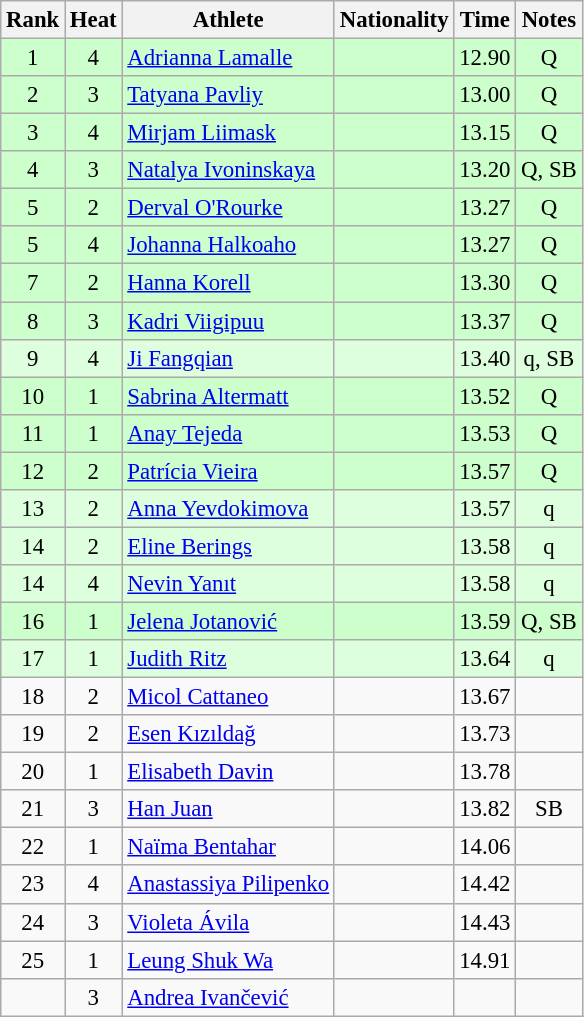<table class="wikitable sortable" style="text-align:center;font-size:95%">
<tr>
<th>Rank</th>
<th>Heat</th>
<th>Athlete</th>
<th>Nationality</th>
<th>Time</th>
<th>Notes</th>
</tr>
<tr bgcolor=ccffcc>
<td>1</td>
<td>4</td>
<td align="left"><a href='#'>Adrianna Lamalle</a></td>
<td align=left></td>
<td>12.90</td>
<td>Q</td>
</tr>
<tr bgcolor=ccffcc>
<td>2</td>
<td>3</td>
<td align="left"><a href='#'>Tatyana Pavliy</a></td>
<td align=left></td>
<td>13.00</td>
<td>Q</td>
</tr>
<tr bgcolor=ccffcc>
<td>3</td>
<td>4</td>
<td align="left"><a href='#'>Mirjam Liimask</a></td>
<td align=left></td>
<td>13.15</td>
<td>Q</td>
</tr>
<tr bgcolor=ccffcc>
<td>4</td>
<td>3</td>
<td align="left"><a href='#'>Natalya Ivoninskaya</a></td>
<td align=left></td>
<td>13.20</td>
<td>Q, SB</td>
</tr>
<tr bgcolor=ccffcc>
<td>5</td>
<td>2</td>
<td align="left"><a href='#'>Derval O'Rourke</a></td>
<td align=left></td>
<td>13.27</td>
<td>Q</td>
</tr>
<tr bgcolor=ccffcc>
<td>5</td>
<td>4</td>
<td align="left"><a href='#'>Johanna Halkoaho</a></td>
<td align=left></td>
<td>13.27</td>
<td>Q</td>
</tr>
<tr bgcolor=ccffcc>
<td>7</td>
<td>2</td>
<td align="left"><a href='#'>Hanna Korell</a></td>
<td align=left></td>
<td>13.30</td>
<td>Q</td>
</tr>
<tr bgcolor=ccffcc>
<td>8</td>
<td>3</td>
<td align="left"><a href='#'>Kadri Viigipuu</a></td>
<td align=left></td>
<td>13.37</td>
<td>Q</td>
</tr>
<tr bgcolor=ddffdd>
<td>9</td>
<td>4</td>
<td align="left"><a href='#'>Ji Fangqian</a></td>
<td align=left></td>
<td>13.40</td>
<td>q, SB</td>
</tr>
<tr bgcolor=ccffcc>
<td>10</td>
<td>1</td>
<td align="left"><a href='#'>Sabrina Altermatt</a></td>
<td align=left></td>
<td>13.52</td>
<td>Q</td>
</tr>
<tr bgcolor=ccffcc>
<td>11</td>
<td>1</td>
<td align="left"><a href='#'>Anay Tejeda</a></td>
<td align=left></td>
<td>13.53</td>
<td>Q</td>
</tr>
<tr bgcolor=ccffcc>
<td>12</td>
<td>2</td>
<td align="left"><a href='#'>Patrícia Vieira</a></td>
<td align=left></td>
<td>13.57</td>
<td>Q</td>
</tr>
<tr bgcolor=ddffdd>
<td>13</td>
<td>2</td>
<td align="left"><a href='#'>Anna Yevdokimova</a></td>
<td align=left></td>
<td>13.57</td>
<td>q</td>
</tr>
<tr bgcolor=ddffdd>
<td>14</td>
<td>2</td>
<td align="left"><a href='#'>Eline Berings</a></td>
<td align=left></td>
<td>13.58</td>
<td>q</td>
</tr>
<tr bgcolor=ddffdd>
<td>14</td>
<td>4</td>
<td align="left"><a href='#'>Nevin Yanıt</a></td>
<td align=left></td>
<td>13.58</td>
<td>q</td>
</tr>
<tr bgcolor=ccffcc>
<td>16</td>
<td>1</td>
<td align="left"><a href='#'>Jelena Jotanović</a></td>
<td align=left></td>
<td>13.59</td>
<td>Q, SB</td>
</tr>
<tr bgcolor=ddffdd>
<td>17</td>
<td>1</td>
<td align="left"><a href='#'>Judith Ritz</a></td>
<td align=left></td>
<td>13.64</td>
<td>q</td>
</tr>
<tr>
<td>18</td>
<td>2</td>
<td align="left"><a href='#'>Micol Cattaneo</a></td>
<td align=left></td>
<td>13.67</td>
<td></td>
</tr>
<tr>
<td>19</td>
<td>2</td>
<td align="left"><a href='#'>Esen Kızıldağ</a></td>
<td align=left></td>
<td>13.73</td>
<td></td>
</tr>
<tr>
<td>20</td>
<td>1</td>
<td align="left"><a href='#'>Elisabeth Davin</a></td>
<td align=left></td>
<td>13.78</td>
<td></td>
</tr>
<tr>
<td>21</td>
<td>3</td>
<td align="left"><a href='#'>Han Juan</a></td>
<td align=left></td>
<td>13.82</td>
<td>SB</td>
</tr>
<tr>
<td>22</td>
<td>1</td>
<td align="left"><a href='#'>Naïma Bentahar</a></td>
<td align=left></td>
<td>14.06</td>
<td></td>
</tr>
<tr>
<td>23</td>
<td>4</td>
<td align="left"><a href='#'>Anastassiya Pilipenko</a></td>
<td align=left></td>
<td>14.42</td>
<td></td>
</tr>
<tr>
<td>24</td>
<td>3</td>
<td align="left"><a href='#'>Violeta Ávila</a></td>
<td align=left></td>
<td>14.43</td>
<td></td>
</tr>
<tr>
<td>25</td>
<td>1</td>
<td align="left"><a href='#'>Leung Shuk Wa</a></td>
<td align=left></td>
<td>14.91</td>
<td></td>
</tr>
<tr>
<td></td>
<td>3</td>
<td align="left"><a href='#'>Andrea Ivančević</a></td>
<td align=left></td>
<td></td>
<td></td>
</tr>
</table>
